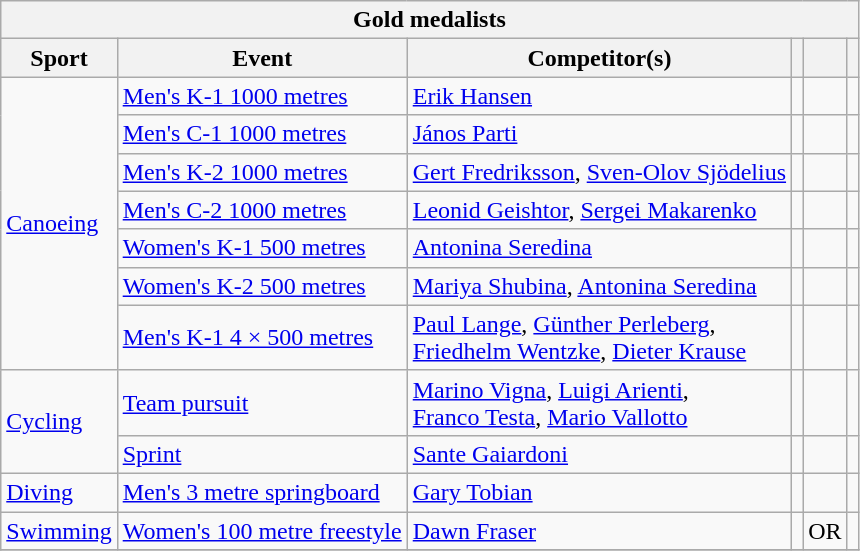<table class="wikitable">
<tr>
<th colspan="6">Gold medalists</th>
</tr>
<tr>
<th>Sport</th>
<th>Event</th>
<th>Competitor(s)</th>
<th></th>
<th></th>
<th></th>
</tr>
<tr>
<td rowspan="7"><a href='#'>Canoeing</a></td>
<td><a href='#'>Men's K-1 1000 metres</a></td>
<td><a href='#'>Erik Hansen</a></td>
<td></td>
<td></td>
<td></td>
</tr>
<tr>
<td><a href='#'>Men's C-1 1000 metres</a></td>
<td><a href='#'>János Parti</a></td>
<td></td>
<td></td>
<td></td>
</tr>
<tr>
<td><a href='#'>Men's K-2 1000 metres</a></td>
<td><a href='#'>Gert Fredriksson</a>, <a href='#'>Sven-Olov Sjödelius</a></td>
<td></td>
<td></td>
<td></td>
</tr>
<tr>
<td><a href='#'>Men's C-2 1000 metres</a></td>
<td><a href='#'>Leonid Geishtor</a>, <a href='#'>Sergei Makarenko</a></td>
<td></td>
<td></td>
<td></td>
</tr>
<tr>
<td><a href='#'>Women's K-1 500 metres</a></td>
<td><a href='#'>Antonina Seredina</a></td>
<td></td>
<td></td>
<td></td>
</tr>
<tr>
<td><a href='#'>Women's K-2 500 metres</a></td>
<td><a href='#'>Mariya Shubina</a>, <a href='#'>Antonina Seredina</a></td>
<td></td>
<td></td>
<td></td>
</tr>
<tr>
<td><a href='#'>Men's K-1 4 × 500 metres</a></td>
<td><a href='#'>Paul Lange</a>, <a href='#'>Günther Perleberg</a>,<br> <a href='#'>Friedhelm Wentzke</a>, <a href='#'>Dieter Krause</a></td>
<td></td>
<td></td>
<td></td>
</tr>
<tr>
<td rowspan="2"><a href='#'>Cycling</a></td>
<td><a href='#'>Team pursuit</a></td>
<td><a href='#'>Marino Vigna</a>, <a href='#'>Luigi Arienti</a>,<br><a href='#'>Franco Testa</a>, <a href='#'>Mario Vallotto</a></td>
<td></td>
<td></td>
<td></td>
</tr>
<tr>
<td><a href='#'>Sprint</a></td>
<td><a href='#'>Sante Gaiardoni</a></td>
<td></td>
<td></td>
<td></td>
</tr>
<tr>
<td><a href='#'>Diving</a></td>
<td><a href='#'>Men's 3 metre springboard</a></td>
<td><a href='#'>Gary Tobian</a></td>
<td></td>
<td></td>
<td></td>
</tr>
<tr>
<td><a href='#'>Swimming</a></td>
<td><a href='#'>Women's 100 metre freestyle</a></td>
<td><a href='#'>Dawn Fraser</a></td>
<td></td>
<td>OR</td>
<td></td>
</tr>
<tr>
</tr>
</table>
